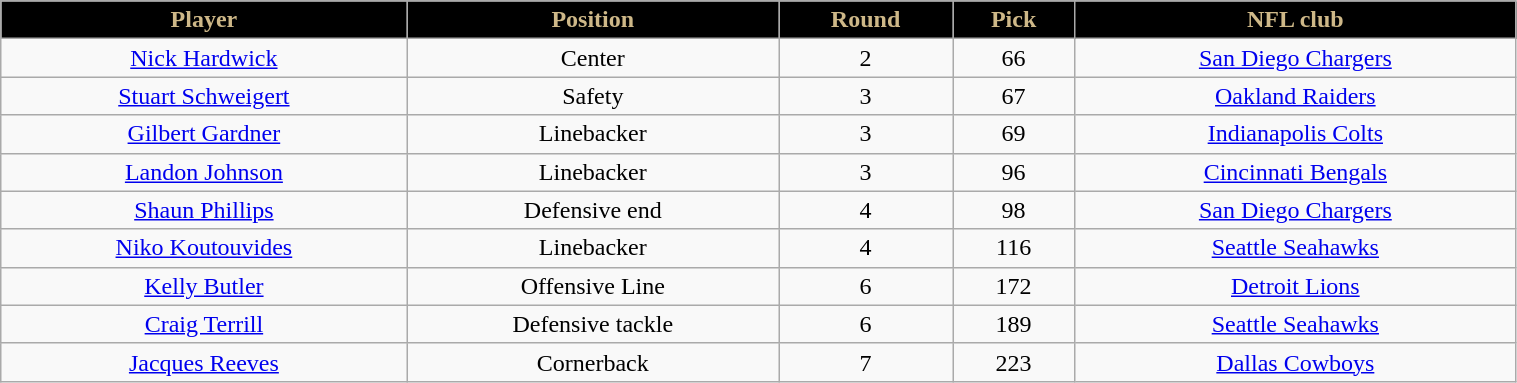<table class="wikitable" width="80%">
<tr align="center"  style="background:black;color:#CEB888;">
<td><strong>Player</strong></td>
<td><strong>Position</strong></td>
<td><strong>Round</strong></td>
<td><strong>Pick</strong></td>
<td><strong>NFL club</strong></td>
</tr>
<tr align="center" bgcolor="">
<td><a href='#'>Nick Hardwick</a></td>
<td>Center</td>
<td>2</td>
<td>66</td>
<td><a href='#'>San Diego Chargers</a></td>
</tr>
<tr align="center" bgcolor="">
<td><a href='#'>Stuart Schweigert</a></td>
<td>Safety</td>
<td>3</td>
<td>67</td>
<td><a href='#'>Oakland Raiders</a></td>
</tr>
<tr align="center" bgcolor="">
<td><a href='#'>Gilbert Gardner</a></td>
<td>Linebacker</td>
<td>3</td>
<td>69</td>
<td><a href='#'>Indianapolis Colts</a></td>
</tr>
<tr align="center" bgcolor="">
<td><a href='#'>Landon Johnson</a></td>
<td>Linebacker</td>
<td>3</td>
<td>96</td>
<td><a href='#'>Cincinnati Bengals</a></td>
</tr>
<tr align="center" bgcolor="">
<td><a href='#'>Shaun Phillips</a></td>
<td>Defensive end</td>
<td>4</td>
<td>98</td>
<td><a href='#'>San Diego Chargers</a></td>
</tr>
<tr align="center" bgcolor="">
<td><a href='#'>Niko Koutouvides</a></td>
<td>Linebacker</td>
<td>4</td>
<td>116</td>
<td><a href='#'>Seattle Seahawks</a></td>
</tr>
<tr align="center" bgcolor="">
<td><a href='#'>Kelly Butler</a></td>
<td>Offensive Line</td>
<td>6</td>
<td>172</td>
<td><a href='#'>Detroit Lions</a></td>
</tr>
<tr align="center" bgcolor="">
<td><a href='#'>Craig Terrill</a></td>
<td>Defensive tackle</td>
<td>6</td>
<td>189</td>
<td><a href='#'>Seattle Seahawks</a></td>
</tr>
<tr align="center" bgcolor="">
<td><a href='#'>Jacques Reeves</a></td>
<td>Cornerback</td>
<td>7</td>
<td>223</td>
<td><a href='#'>Dallas Cowboys</a></td>
</tr>
</table>
